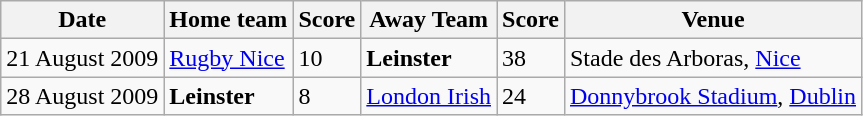<table class="wikitable sortable">
<tr>
<th class="unsortable">Date</th>
<th class="unsortable">Home team</th>
<th class="unsortable">Score</th>
<th class="unsortable">Away Team</th>
<th class="unsortable">Score</th>
<th class="unsortable">Venue</th>
</tr>
<tr>
<td>21 August 2009</td>
<td> <a href='#'>Rugby Nice</a></td>
<td>10</td>
<td> <strong>Leinster</strong></td>
<td>38</td>
<td>Stade des Arboras, <a href='#'>Nice</a></td>
</tr>
<tr>
<td>28 August 2009</td>
<td> <strong>Leinster</strong></td>
<td>8</td>
<td> <a href='#'>London Irish</a></td>
<td>24</td>
<td><a href='#'>Donnybrook Stadium</a>, <a href='#'>Dublin</a></td>
</tr>
</table>
